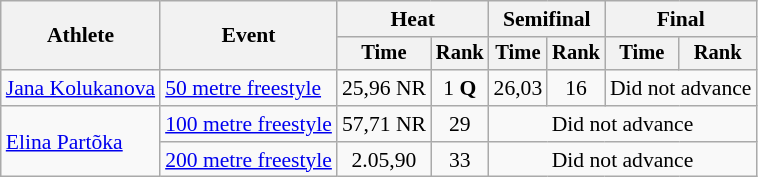<table class=wikitable style="font-size:90%">
<tr>
<th rowspan="2">Athlete</th>
<th rowspan="2">Event</th>
<th colspan="2">Heat</th>
<th colspan="2">Semifinal</th>
<th colspan="2">Final</th>
</tr>
<tr style="font-size:95%">
<th>Time</th>
<th>Rank</th>
<th>Time</th>
<th>Rank</th>
<th>Time</th>
<th>Rank</th>
</tr>
<tr align=center>
<td align=left><a href='#'>Jana Kolukanova</a></td>
<td align=left><a href='#'>50 metre freestyle</a></td>
<td>25,96 NR</td>
<td>1 <strong>Q</strong></td>
<td>26,03</td>
<td>16</td>
<td colspan=2>Did not advance</td>
</tr>
<tr align=center>
<td align=left rowspan=2><a href='#'>Elina Partõka</a></td>
<td align=left><a href='#'>100 metre freestyle</a></td>
<td>57,71 NR</td>
<td>29</td>
<td colspan=4>Did not advance</td>
</tr>
<tr align=center>
<td align=left><a href='#'>200 metre freestyle</a></td>
<td>2.05,90</td>
<td>33</td>
<td colspan=4>Did not advance</td>
</tr>
</table>
